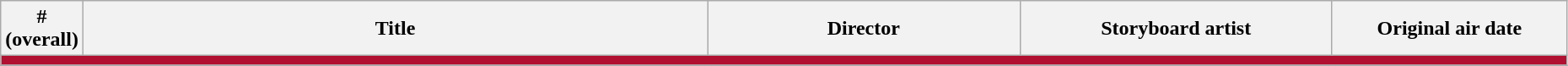<table class="wikitable" style="width:98%;">
<tr>
<th width= 5%>#<br>(overall)</th>
<th width=40%>Title</th>
<th width=20%>Director</th>
<th width=20%>Storyboard artist</th>
<th width=15%>Original air date</th>
</tr>
<tr>
<td colspan="5" style="background:#B11030;"></td>
</tr>
<tr>
</tr>
</table>
